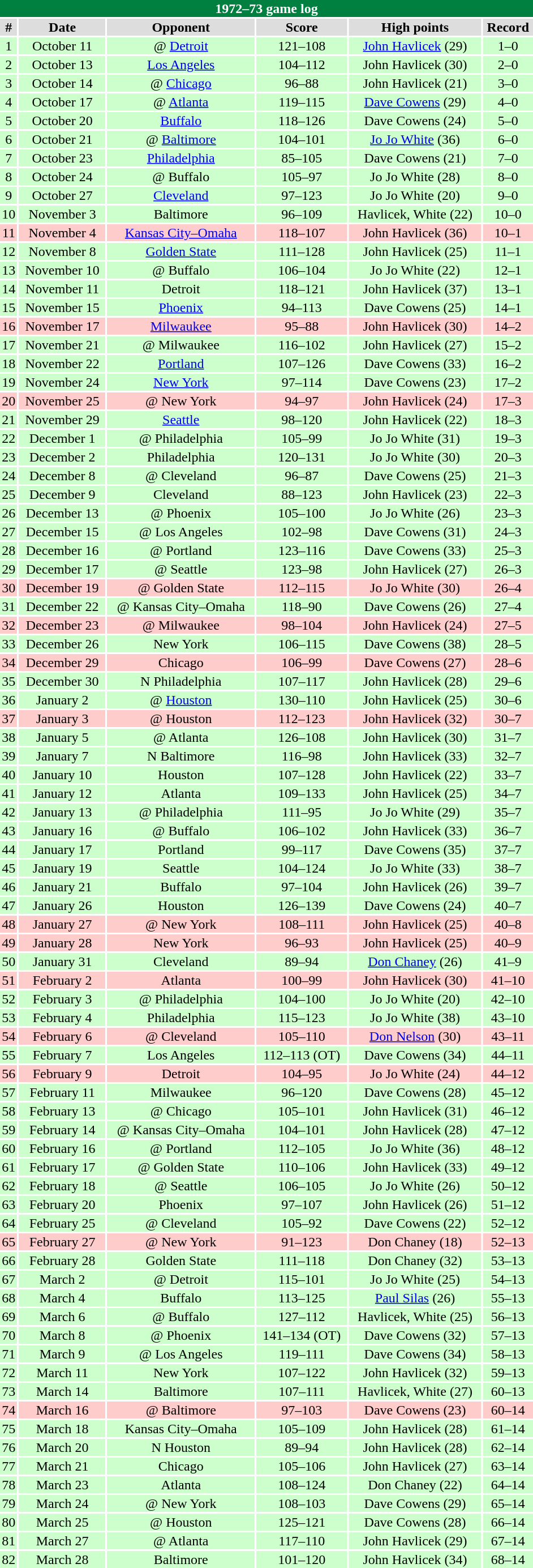<table class="toccolours collapsible" width=50% style="clear:both; margin:1.5em auto; text-align:center">
<tr>
<th colspan=11 style="background:#008040; color:white;">1972–73 game log</th>
</tr>
<tr align="center" bgcolor="#dddddd">
<td><strong>#</strong></td>
<td><strong>Date</strong></td>
<td><strong>Opponent</strong></td>
<td><strong>Score</strong></td>
<td><strong>High points</strong></td>
<td><strong>Record</strong></td>
</tr>
<tr align="center" bgcolor="ccffcc">
<td>1</td>
<td>October 11</td>
<td>@ <a href='#'>Detroit</a></td>
<td>121–108</td>
<td><a href='#'>John Havlicek</a> (29)</td>
<td>1–0</td>
</tr>
<tr align="center" bgcolor="ccffcc">
<td>2</td>
<td>October 13</td>
<td><a href='#'>Los Angeles</a></td>
<td>104–112</td>
<td>John Havlicek (30)</td>
<td>2–0</td>
</tr>
<tr align="center" bgcolor="ccffcc">
<td>3</td>
<td>October 14</td>
<td>@ <a href='#'>Chicago</a></td>
<td>96–88</td>
<td>John Havlicek (21)</td>
<td>3–0</td>
</tr>
<tr align="center" bgcolor="ccffcc">
<td>4</td>
<td>October 17</td>
<td>@ <a href='#'>Atlanta</a></td>
<td>119–115</td>
<td><a href='#'>Dave Cowens</a> (29)</td>
<td>4–0</td>
</tr>
<tr align="center" bgcolor="ccffcc">
<td>5</td>
<td>October 20</td>
<td><a href='#'>Buffalo</a></td>
<td>118–126</td>
<td>Dave Cowens (24)</td>
<td>5–0</td>
</tr>
<tr align="center" bgcolor="ccffcc">
<td>6</td>
<td>October 21</td>
<td>@ <a href='#'>Baltimore</a></td>
<td>104–101</td>
<td><a href='#'>Jo Jo White</a> (36)</td>
<td>6–0</td>
</tr>
<tr align="center" bgcolor="ccffcc">
<td>7</td>
<td>October 23</td>
<td><a href='#'>Philadelphia</a></td>
<td>85–105</td>
<td>Dave Cowens (21)</td>
<td>7–0</td>
</tr>
<tr align="center" bgcolor="ccffcc">
<td>8</td>
<td>October 24</td>
<td>@ Buffalo</td>
<td>105–97</td>
<td>Jo Jo White (28)</td>
<td>8–0</td>
</tr>
<tr align="center" bgcolor="ccffcc">
<td>9</td>
<td>October 27</td>
<td><a href='#'>Cleveland</a></td>
<td>97–123</td>
<td>Jo Jo White (20)</td>
<td>9–0</td>
</tr>
<tr align="center" bgcolor="ccffcc">
<td>10</td>
<td>November 3</td>
<td>Baltimore</td>
<td>96–109</td>
<td>Havlicek, White (22)</td>
<td>10–0</td>
</tr>
<tr align="center" bgcolor="ffcccc">
<td>11</td>
<td>November 4</td>
<td><a href='#'>Kansas City–Omaha</a></td>
<td>118–107</td>
<td>John Havlicek (36)</td>
<td>10–1</td>
</tr>
<tr align="center" bgcolor="ccffcc">
<td>12</td>
<td>November 8</td>
<td><a href='#'>Golden State</a></td>
<td>111–128</td>
<td>John Havlicek (25)</td>
<td>11–1</td>
</tr>
<tr align="center" bgcolor="ccffcc">
<td>13</td>
<td>November 10</td>
<td>@ Buffalo</td>
<td>106–104</td>
<td>Jo Jo White (22)</td>
<td>12–1</td>
</tr>
<tr align="center" bgcolor="ccffcc">
<td>14</td>
<td>November 11</td>
<td>Detroit</td>
<td>118–121</td>
<td>John Havlicek (37)</td>
<td>13–1</td>
</tr>
<tr align="center" bgcolor="ccffcc">
<td>15</td>
<td>November 15</td>
<td><a href='#'>Phoenix</a></td>
<td>94–113</td>
<td>Dave Cowens (25)</td>
<td>14–1</td>
</tr>
<tr align="center" bgcolor="ffcccc">
<td>16</td>
<td>November 17</td>
<td><a href='#'>Milwaukee</a></td>
<td>95–88</td>
<td>John Havlicek (30)</td>
<td>14–2</td>
</tr>
<tr align="center" bgcolor="ccffcc">
<td>17</td>
<td>November 21</td>
<td>@ Milwaukee</td>
<td>116–102</td>
<td>John Havlicek (27)</td>
<td>15–2</td>
</tr>
<tr align="center" bgcolor="ccffcc">
<td>18</td>
<td>November 22</td>
<td><a href='#'>Portland</a></td>
<td>107–126</td>
<td>Dave Cowens (33)</td>
<td>16–2</td>
</tr>
<tr align="center" bgcolor="ccffcc">
<td>19</td>
<td>November 24</td>
<td><a href='#'>New York</a></td>
<td>97–114</td>
<td>Dave Cowens (23)</td>
<td>17–2</td>
</tr>
<tr align="center" bgcolor="ffcccc">
<td>20</td>
<td>November 25</td>
<td>@ New York</td>
<td>94–97</td>
<td>John Havlicek (24)</td>
<td>17–3</td>
</tr>
<tr align="center" bgcolor="ccffcc">
<td>21</td>
<td>November 29</td>
<td><a href='#'>Seattle</a></td>
<td>98–120</td>
<td>John Havlicek (22)</td>
<td>18–3</td>
</tr>
<tr align="center" bgcolor="ccffcc">
<td>22</td>
<td>December 1</td>
<td>@ Philadelphia</td>
<td>105–99</td>
<td>Jo Jo White (31)</td>
<td>19–3</td>
</tr>
<tr align="center" bgcolor="ccffcc">
<td>23</td>
<td>December 2</td>
<td>Philadelphia</td>
<td>120–131</td>
<td>Jo Jo White (30)</td>
<td>20–3</td>
</tr>
<tr align="center" bgcolor="ccffcc">
<td>24</td>
<td>December 8</td>
<td>@ Cleveland</td>
<td>96–87</td>
<td>Dave Cowens (25)</td>
<td>21–3</td>
</tr>
<tr align="center" bgcolor="ccffcc">
<td>25</td>
<td>December 9</td>
<td>Cleveland</td>
<td>88–123</td>
<td>John Havlicek (23)</td>
<td>22–3</td>
</tr>
<tr align="center" bgcolor="ccffcc">
<td>26</td>
<td>December 13</td>
<td>@ Phoenix</td>
<td>105–100</td>
<td>Jo Jo White (26)</td>
<td>23–3</td>
</tr>
<tr align="center" bgcolor="ccffcc">
<td>27</td>
<td>December 15</td>
<td>@ Los Angeles</td>
<td>102–98</td>
<td>Dave Cowens (31)</td>
<td>24–3</td>
</tr>
<tr align="center" bgcolor="ccffcc">
<td>28</td>
<td>December 16</td>
<td>@ Portland</td>
<td>123–116</td>
<td>Dave Cowens (33)</td>
<td>25–3</td>
</tr>
<tr align="center" bgcolor="ccffcc">
<td>29</td>
<td>December 17</td>
<td>@ Seattle</td>
<td>123–98</td>
<td>John Havlicek (27)</td>
<td>26–3</td>
</tr>
<tr align="center" bgcolor="ffcccc">
<td>30</td>
<td>December 19</td>
<td>@ Golden State</td>
<td>112–115</td>
<td>Jo Jo White (30)</td>
<td>26–4</td>
</tr>
<tr align="center" bgcolor="ccffcc">
<td>31</td>
<td>December 22</td>
<td>@ Kansas City–Omaha</td>
<td>118–90</td>
<td>Dave Cowens (26)</td>
<td>27–4</td>
</tr>
<tr align="center" bgcolor="ffcccc">
<td>32</td>
<td>December 23</td>
<td>@ Milwaukee</td>
<td>98–104</td>
<td>John Havlicek (24)</td>
<td>27–5</td>
</tr>
<tr align="center" bgcolor="ccffcc">
<td>33</td>
<td>December 26</td>
<td>New York</td>
<td>106–115</td>
<td>Dave Cowens (38)</td>
<td>28–5</td>
</tr>
<tr align="center" bgcolor="ffcccc">
<td>34</td>
<td>December 29</td>
<td>Chicago</td>
<td>106–99</td>
<td>Dave Cowens (27)</td>
<td>28–6</td>
</tr>
<tr align="center" bgcolor="ccffcc">
<td>35</td>
<td>December 30</td>
<td>N Philadelphia</td>
<td>107–117</td>
<td>John Havlicek (28)</td>
<td>29–6</td>
</tr>
<tr align="center" bgcolor="ccffcc">
<td>36</td>
<td>January 2</td>
<td>@ <a href='#'>Houston</a></td>
<td>130–110</td>
<td>John Havlicek (25)</td>
<td>30–6</td>
</tr>
<tr align="center" bgcolor="ffcccc">
<td>37</td>
<td>January 3</td>
<td>@ Houston</td>
<td>112–123</td>
<td>John Havlicek (32)</td>
<td>30–7</td>
</tr>
<tr align="center" bgcolor="ccffcc">
<td>38</td>
<td>January 5</td>
<td>@ Atlanta</td>
<td>126–108</td>
<td>John Havlicek (30)</td>
<td>31–7</td>
</tr>
<tr align="center" bgcolor="ccffcc">
<td>39</td>
<td>January 7</td>
<td>N Baltimore</td>
<td>116–98</td>
<td>John Havlicek (33)</td>
<td>32–7</td>
</tr>
<tr align="center" bgcolor="ccffcc">
<td>40</td>
<td>January 10</td>
<td>Houston</td>
<td>107–128</td>
<td>John Havlicek (22)</td>
<td>33–7</td>
</tr>
<tr align="center" bgcolor="ccffcc">
<td>41</td>
<td>January 12</td>
<td>Atlanta</td>
<td>109–133</td>
<td>John Havlicek (25)</td>
<td>34–7</td>
</tr>
<tr align="center" bgcolor="ccffcc">
<td>42</td>
<td>January 13</td>
<td>@ Philadelphia</td>
<td>111–95</td>
<td>Jo Jo White (29)</td>
<td>35–7</td>
</tr>
<tr align="center" bgcolor="ccffcc">
<td>43</td>
<td>January 16</td>
<td>@ Buffalo</td>
<td>106–102</td>
<td>John Havlicek (33)</td>
<td>36–7</td>
</tr>
<tr align="center" bgcolor="ccffcc">
<td>44</td>
<td>January 17</td>
<td>Portland</td>
<td>99–117</td>
<td>Dave Cowens (35)</td>
<td>37–7</td>
</tr>
<tr align="center" bgcolor="ccffcc">
<td>45</td>
<td>January 19</td>
<td>Seattle</td>
<td>104–124</td>
<td>Jo Jo White (33)</td>
<td>38–7</td>
</tr>
<tr align="center" bgcolor="ccffcc">
<td>46</td>
<td>January 21</td>
<td>Buffalo</td>
<td>97–104</td>
<td>John Havlicek (26)</td>
<td>39–7</td>
</tr>
<tr align="center" bgcolor="ccffcc">
<td>47</td>
<td>January 26</td>
<td>Houston</td>
<td>126–139</td>
<td>Dave Cowens (24)</td>
<td>40–7</td>
</tr>
<tr align="center" bgcolor="ffcccc">
<td>48</td>
<td>January 27</td>
<td>@ New York</td>
<td>108–111</td>
<td>John Havlicek (25)</td>
<td>40–8</td>
</tr>
<tr align="center" bgcolor="ffcccc">
<td>49</td>
<td>January 28</td>
<td>New York</td>
<td>96–93</td>
<td>John Havlicek (25)</td>
<td>40–9</td>
</tr>
<tr align="center" bgcolor="ccffcc">
<td>50</td>
<td>January 31</td>
<td>Cleveland</td>
<td>89–94</td>
<td><a href='#'>Don Chaney</a> (26)</td>
<td>41–9</td>
</tr>
<tr align="center" bgcolor="ffcccc">
<td>51</td>
<td>February 2</td>
<td>Atlanta</td>
<td>100–99</td>
<td>John Havlicek (30)</td>
<td>41–10</td>
</tr>
<tr align="center" bgcolor="ccffcc">
<td>52</td>
<td>February 3</td>
<td>@ Philadelphia</td>
<td>104–100</td>
<td>Jo Jo White (20)</td>
<td>42–10</td>
</tr>
<tr align="center" bgcolor="ccffcc">
<td>53</td>
<td>February 4</td>
<td>Philadelphia</td>
<td>115–123</td>
<td>Jo Jo White (38)</td>
<td>43–10</td>
</tr>
<tr align="center" bgcolor="ffcccc">
<td>54</td>
<td>February 6</td>
<td>@ Cleveland</td>
<td>105–110</td>
<td><a href='#'>Don Nelson</a> (30)</td>
<td>43–11</td>
</tr>
<tr align="center" bgcolor="ccffcc">
<td>55</td>
<td>February 7</td>
<td>Los Angeles</td>
<td>112–113 (OT)</td>
<td>Dave Cowens (34)</td>
<td>44–11</td>
</tr>
<tr align="center" bgcolor="ffcccc">
<td>56</td>
<td>February 9</td>
<td>Detroit</td>
<td>104–95</td>
<td>Jo Jo White (24)</td>
<td>44–12</td>
</tr>
<tr align="center" bgcolor="ccffcc">
<td>57</td>
<td>February 11</td>
<td>Milwaukee</td>
<td>96–120</td>
<td>Dave Cowens (28)</td>
<td>45–12</td>
</tr>
<tr align="center" bgcolor="ccffcc">
<td>58</td>
<td>February 13</td>
<td>@ Chicago</td>
<td>105–101</td>
<td>John Havlicek (31)</td>
<td>46–12</td>
</tr>
<tr align="center" bgcolor="ccffcc">
<td>59</td>
<td>February 14</td>
<td>@ Kansas City–Omaha</td>
<td>104–101</td>
<td>John Havlicek (28)</td>
<td>47–12</td>
</tr>
<tr align="center" bgcolor="ccffcc">
<td>60</td>
<td>February 16</td>
<td>@ Portland</td>
<td>112–105</td>
<td>Jo Jo White (36)</td>
<td>48–12</td>
</tr>
<tr align="center" bgcolor="ccffcc">
<td>61</td>
<td>February 17</td>
<td>@ Golden State</td>
<td>110–106</td>
<td>John Havlicek (33)</td>
<td>49–12</td>
</tr>
<tr align="center" bgcolor="ccffcc">
<td>62</td>
<td>February 18</td>
<td>@ Seattle</td>
<td>106–105</td>
<td>Jo Jo White (26)</td>
<td>50–12</td>
</tr>
<tr align="center" bgcolor="ccffcc">
<td>63</td>
<td>February 20</td>
<td>Phoenix</td>
<td>97–107</td>
<td>John Havlicek (26)</td>
<td>51–12</td>
</tr>
<tr align="center" bgcolor="ccffcc">
<td>64</td>
<td>February 25</td>
<td>@ Cleveland</td>
<td>105–92</td>
<td>Dave Cowens (22)</td>
<td>52–12</td>
</tr>
<tr align="center" bgcolor="ffcccc">
<td>65</td>
<td>February 27</td>
<td>@ New York</td>
<td>91–123</td>
<td>Don Chaney (18)</td>
<td>52–13</td>
</tr>
<tr align="center" bgcolor="ccffcc">
<td>66</td>
<td>February 28</td>
<td>Golden State</td>
<td>111–118</td>
<td>Don Chaney (32)</td>
<td>53–13</td>
</tr>
<tr align="center" bgcolor="ccffcc">
<td>67</td>
<td>March 2</td>
<td>@ Detroit</td>
<td>115–101</td>
<td>Jo Jo White (25)</td>
<td>54–13</td>
</tr>
<tr align="center" bgcolor="ccffcc">
<td>68</td>
<td>March 4</td>
<td>Buffalo</td>
<td>113–125</td>
<td><a href='#'>Paul Silas</a> (26)</td>
<td>55–13</td>
</tr>
<tr align="center" bgcolor="ccffcc">
<td>69</td>
<td>March 6</td>
<td>@ Buffalo</td>
<td>127–112</td>
<td>Havlicek, White (25)</td>
<td>56–13</td>
</tr>
<tr align="center" bgcolor="ccffcc">
<td>70</td>
<td>March 8</td>
<td>@ Phoenix</td>
<td>141–134 (OT)</td>
<td>Dave Cowens (32)</td>
<td>57–13</td>
</tr>
<tr align="center" bgcolor="ccffcc">
<td>71</td>
<td>March 9</td>
<td>@ Los Angeles</td>
<td>119–111</td>
<td>Dave Cowens (34)</td>
<td>58–13</td>
</tr>
<tr align="center" bgcolor="ccffcc">
<td>72</td>
<td>March 11</td>
<td>New York</td>
<td>107–122</td>
<td>John Havlicek (32)</td>
<td>59–13</td>
</tr>
<tr align="center" bgcolor="ccffcc">
<td>73</td>
<td>March 14</td>
<td>Baltimore</td>
<td>107–111</td>
<td>Havlicek, White (27)</td>
<td>60–13</td>
</tr>
<tr align="center" bgcolor="ffcccc">
<td>74</td>
<td>March 16</td>
<td>@ Baltimore</td>
<td>97–103</td>
<td>Dave Cowens (23)</td>
<td>60–14</td>
</tr>
<tr align="center" bgcolor="ccffcc">
<td>75</td>
<td>March 18</td>
<td>Kansas City–Omaha</td>
<td>105–109</td>
<td>John Havlicek (28)</td>
<td>61–14</td>
</tr>
<tr align="center" bgcolor="ccffcc">
<td>76</td>
<td>March 20</td>
<td>N Houston</td>
<td>89–94</td>
<td>John Havlicek (28)</td>
<td>62–14</td>
</tr>
<tr align="center" bgcolor="ccffcc">
<td>77</td>
<td>March 21</td>
<td>Chicago</td>
<td>105–106</td>
<td>John Havlicek (27)</td>
<td>63–14</td>
</tr>
<tr align="center" bgcolor="ccffcc">
<td>78</td>
<td>March 23</td>
<td>Atlanta</td>
<td>108–124</td>
<td>Don Chaney (22)</td>
<td>64–14</td>
</tr>
<tr align="center" bgcolor="ccffcc">
<td>79</td>
<td>March 24</td>
<td>@ New York</td>
<td>108–103</td>
<td>Dave Cowens (29)</td>
<td>65–14</td>
</tr>
<tr align="center" bgcolor="ccffcc">
<td>80</td>
<td>March 25</td>
<td>@ Houston</td>
<td>125–121</td>
<td>Dave Cowens (28)</td>
<td>66–14</td>
</tr>
<tr align="center" bgcolor="ccffcc">
<td>81</td>
<td>March 27</td>
<td>@ Atlanta</td>
<td>117–110</td>
<td>John Havlicek (29)</td>
<td>67–14</td>
</tr>
<tr align="center" bgcolor="ccffcc">
<td>82</td>
<td>March 28</td>
<td>Baltimore</td>
<td>101–120</td>
<td>John Havlicek (34)</td>
<td>68–14</td>
</tr>
</table>
